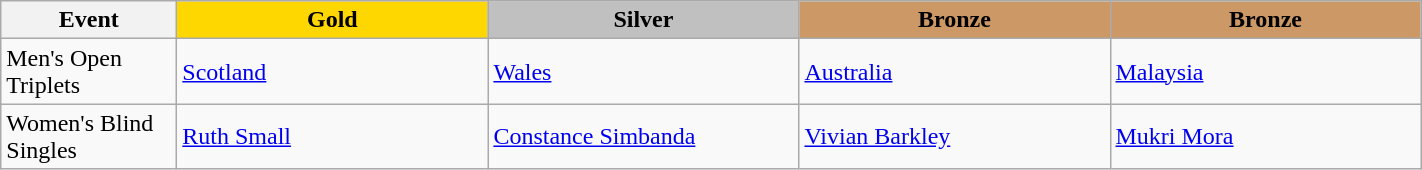<table class="wikitable" style="font-size: 100%">
<tr>
<th width=110>Event</th>
<th width=200 style="background-color: gold;">Gold</th>
<th width=200 style="background-color: silver;">Silver</th>
<th width=200 style="background-color: #cc9966;">Bronze</th>
<th width=200 style="background-color: #cc9966;">Bronze</th>
</tr>
<tr>
<td>Men's Open Triplets</td>
<td> <a href='#'>Scotland</a></td>
<td> <a href='#'>Wales</a></td>
<td> <a href='#'>Australia</a></td>
<td> <a href='#'>Malaysia</a></td>
</tr>
<tr>
<td>Women's Blind Singles</td>
<td> <a href='#'>Ruth Small</a></td>
<td> <a href='#'>Constance Simbanda</a></td>
<td> <a href='#'>Vivian Barkley</a></td>
<td> <a href='#'>Mukri Mora</a></td>
</tr>
</table>
